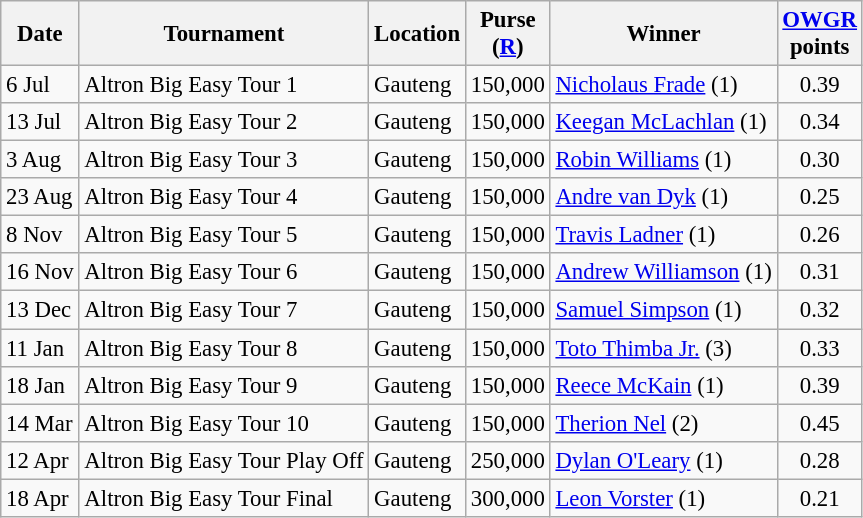<table class="wikitable" style="font-size:95%;">
<tr>
<th>Date</th>
<th>Tournament</th>
<th>Location</th>
<th>Purse<br>(<a href='#'>R</a>)</th>
<th>Winner</th>
<th><a href='#'>OWGR</a><br>points</th>
</tr>
<tr>
<td>6 Jul</td>
<td>Altron Big Easy Tour 1</td>
<td>Gauteng</td>
<td align=right>150,000</td>
<td> <a href='#'>Nicholaus Frade</a> (1)</td>
<td align=center>0.39</td>
</tr>
<tr>
<td>13 Jul</td>
<td>Altron Big Easy Tour 2</td>
<td>Gauteng</td>
<td align=right>150,000</td>
<td> <a href='#'>Keegan McLachlan</a> (1)</td>
<td align=center>0.34</td>
</tr>
<tr>
<td>3 Aug</td>
<td>Altron Big Easy Tour 3</td>
<td>Gauteng</td>
<td align=right>150,000</td>
<td> <a href='#'>Robin Williams</a> (1)</td>
<td align=center>0.30</td>
</tr>
<tr>
<td>23 Aug</td>
<td>Altron Big Easy Tour 4</td>
<td>Gauteng</td>
<td align=right>150,000</td>
<td> <a href='#'>Andre van Dyk</a> (1)</td>
<td align=center>0.25</td>
</tr>
<tr>
<td>8 Nov</td>
<td>Altron Big Easy Tour 5</td>
<td>Gauteng</td>
<td align=right>150,000</td>
<td> <a href='#'>Travis Ladner</a> (1)</td>
<td align=center>0.26</td>
</tr>
<tr>
<td>16 Nov</td>
<td>Altron Big Easy Tour 6</td>
<td>Gauteng</td>
<td align=right>150,000</td>
<td> <a href='#'>Andrew Williamson</a> (1)</td>
<td align=center>0.31</td>
</tr>
<tr>
<td>13 Dec</td>
<td>Altron Big Easy Tour 7</td>
<td>Gauteng</td>
<td align=right>150,000</td>
<td> <a href='#'>Samuel Simpson</a> (1)</td>
<td align=center>0.32</td>
</tr>
<tr>
<td>11 Jan</td>
<td>Altron Big Easy Tour 8</td>
<td>Gauteng</td>
<td align=right>150,000</td>
<td> <a href='#'>Toto Thimba Jr.</a> (3)</td>
<td align=center>0.33</td>
</tr>
<tr>
<td>18 Jan</td>
<td>Altron Big Easy Tour 9</td>
<td>Gauteng</td>
<td align=right>150,000</td>
<td> <a href='#'>Reece McKain</a> (1)</td>
<td align=center>0.39</td>
</tr>
<tr>
<td>14 Mar</td>
<td>Altron Big Easy Tour 10</td>
<td>Gauteng</td>
<td align=right>150,000</td>
<td> <a href='#'>Therion Nel</a> (2)</td>
<td align=center>0.45</td>
</tr>
<tr>
<td>12 Apr</td>
<td>Altron Big Easy Tour Play Off</td>
<td>Gauteng</td>
<td align=right>250,000</td>
<td> <a href='#'>Dylan O'Leary</a> (1)</td>
<td align=center>0.28</td>
</tr>
<tr>
<td>18 Apr</td>
<td>Altron Big Easy Tour Final</td>
<td>Gauteng</td>
<td align=right>300,000</td>
<td> <a href='#'>Leon Vorster</a> (1)</td>
<td align=center>0.21</td>
</tr>
</table>
